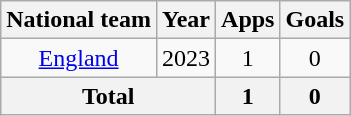<table class="wikitable" style="text-align: center;">
<tr>
<th>National team</th>
<th>Year</th>
<th>Apps</th>
<th>Goals</th>
</tr>
<tr>
<td><a href='#'>England</a></td>
<td>2023</td>
<td>1</td>
<td>0</td>
</tr>
<tr>
<th colspan="2">Total</th>
<th>1</th>
<th>0</th>
</tr>
</table>
